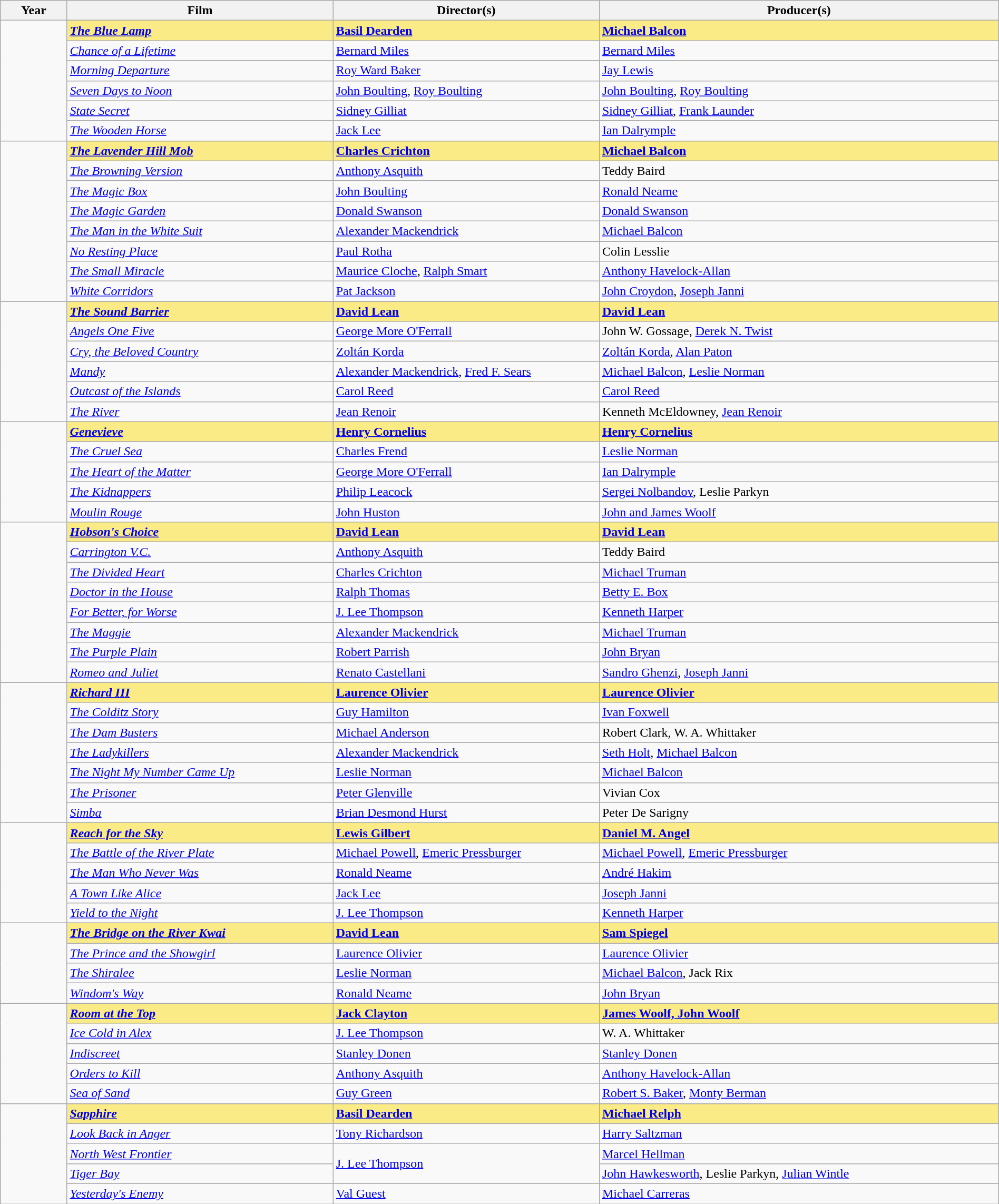<table class="wikitable" style="width:100%;" cellpadding="5">
<tr>
<th style="width:5%;">Year</th>
<th style="width:20%;">Film</th>
<th style="width:20%;">Director(s)</th>
<th style="width:30%;">Producer(s)</th>
</tr>
<tr>
<td rowspan="6"></td>
<td style="background:#FAEB86"><strong><em><a href='#'>The Blue Lamp</a></em></strong></td>
<td style="background:#FAEB86"><strong><a href='#'>Basil Dearden</a></strong></td>
<td style="background:#FAEB86"><strong><a href='#'>Michael Balcon</a></strong></td>
</tr>
<tr>
<td><em><a href='#'>Chance of a Lifetime</a></em></td>
<td><a href='#'>Bernard Miles</a></td>
<td><a href='#'>Bernard Miles</a></td>
</tr>
<tr>
<td><em><a href='#'>Morning Departure</a></em></td>
<td><a href='#'>Roy Ward Baker</a></td>
<td><a href='#'>Jay Lewis</a></td>
</tr>
<tr>
<td><em><a href='#'>Seven Days to Noon</a></em></td>
<td><a href='#'>John Boulting</a>, <a href='#'>Roy Boulting</a></td>
<td><a href='#'>John Boulting</a>, <a href='#'>Roy Boulting</a></td>
</tr>
<tr>
<td><em><a href='#'>State Secret</a></em></td>
<td><a href='#'>Sidney Gilliat</a></td>
<td><a href='#'>Sidney Gilliat</a>, <a href='#'>Frank Launder</a></td>
</tr>
<tr>
<td><em><a href='#'>The Wooden Horse</a></em></td>
<td><a href='#'>Jack Lee</a></td>
<td><a href='#'>Ian Dalrymple</a></td>
</tr>
<tr>
<td rowspan="8"></td>
<td style="background:#FAEB86"><strong><em><a href='#'>The Lavender Hill Mob</a></em></strong></td>
<td style="background:#FAEB86"><strong><a href='#'>Charles Crichton</a></strong></td>
<td style="background:#FAEB86"><strong><a href='#'>Michael Balcon</a></strong></td>
</tr>
<tr>
<td><em><a href='#'>The Browning Version</a></em></td>
<td><a href='#'>Anthony Asquith</a></td>
<td>Teddy Baird</td>
</tr>
<tr>
<td><em><a href='#'>The Magic Box</a></em></td>
<td><a href='#'>John Boulting</a></td>
<td><a href='#'>Ronald Neame</a></td>
</tr>
<tr>
<td><em><a href='#'>The Magic Garden</a></em></td>
<td><a href='#'>Donald Swanson</a></td>
<td><a href='#'>Donald Swanson</a></td>
</tr>
<tr>
<td><em><a href='#'>The Man in the White Suit</a></em></td>
<td><a href='#'>Alexander Mackendrick</a></td>
<td><a href='#'>Michael Balcon</a></td>
</tr>
<tr>
<td><em><a href='#'>No Resting Place</a></em></td>
<td><a href='#'>Paul Rotha</a></td>
<td>Colin Lesslie</td>
</tr>
<tr>
<td><em><a href='#'>The Small Miracle</a></em></td>
<td><a href='#'>Maurice Cloche</a>, <a href='#'>Ralph Smart</a></td>
<td><a href='#'>Anthony Havelock-Allan</a></td>
</tr>
<tr>
<td><em><a href='#'>White Corridors</a></em></td>
<td><a href='#'>Pat Jackson</a></td>
<td><a href='#'>John Croydon</a>, <a href='#'>Joseph Janni</a></td>
</tr>
<tr>
<td rowspan="6"></td>
<td style="background:#FAEB86"><strong><em><a href='#'>The Sound Barrier</a></em></strong></td>
<td style="background:#FAEB86"><strong><a href='#'>David Lean</a></strong></td>
<td style="background:#FAEB86"><strong><a href='#'>David Lean</a></strong></td>
</tr>
<tr>
<td><em><a href='#'>Angels One Five</a></em></td>
<td><a href='#'>George More O'Ferrall</a></td>
<td>John W. Gossage, <a href='#'>Derek N. Twist</a></td>
</tr>
<tr>
<td><em><a href='#'>Cry, the Beloved Country</a></em></td>
<td><a href='#'>Zoltán Korda</a></td>
<td><a href='#'>Zoltán Korda</a>, <a href='#'>Alan Paton</a></td>
</tr>
<tr>
<td><em><a href='#'>Mandy</a></em></td>
<td><a href='#'>Alexander Mackendrick</a>, <a href='#'>Fred F. Sears</a></td>
<td><a href='#'>Michael Balcon</a>, <a href='#'>Leslie Norman</a></td>
</tr>
<tr>
<td><em><a href='#'>Outcast of the Islands</a></em></td>
<td><a href='#'>Carol Reed</a></td>
<td><a href='#'>Carol Reed</a></td>
</tr>
<tr>
<td><em><a href='#'>The River</a></em></td>
<td><a href='#'>Jean Renoir</a></td>
<td>Kenneth McEldowney, <a href='#'>Jean Renoir</a></td>
</tr>
<tr>
<td rowspan="5"></td>
<td style="background:#FAEB86"><strong><em><a href='#'>Genevieve</a></em></strong></td>
<td style="background:#FAEB86"><strong><a href='#'>Henry Cornelius</a></strong></td>
<td style="background:#FAEB86"><strong><a href='#'>Henry Cornelius</a></strong></td>
</tr>
<tr>
<td><em><a href='#'>The Cruel Sea</a></em></td>
<td><a href='#'>Charles Frend</a></td>
<td><a href='#'>Leslie Norman</a></td>
</tr>
<tr>
<td><em><a href='#'>The Heart of the Matter</a></em></td>
<td><a href='#'>George More O'Ferrall</a></td>
<td><a href='#'>Ian Dalrymple</a></td>
</tr>
<tr>
<td><em><a href='#'>The Kidnappers</a></em></td>
<td><a href='#'>Philip Leacock</a></td>
<td><a href='#'>Sergei Nolbandov</a>, Leslie Parkyn</td>
</tr>
<tr>
<td><em><a href='#'>Moulin Rouge</a></em></td>
<td><a href='#'>John Huston</a></td>
<td><a href='#'>John and James Woolf</a></td>
</tr>
<tr>
<td rowspan="8"></td>
<td style="background:#FAEB86"><strong><em><a href='#'>Hobson's Choice</a></em></strong></td>
<td style="background:#FAEB86"><strong><a href='#'>David Lean</a></strong></td>
<td style="background:#FAEB86"><strong><a href='#'>David Lean</a></strong></td>
</tr>
<tr>
<td><em><a href='#'>Carrington V.C.</a></em></td>
<td><a href='#'>Anthony Asquith</a></td>
<td>Teddy Baird</td>
</tr>
<tr>
<td><em><a href='#'>The Divided Heart</a></em></td>
<td><a href='#'>Charles Crichton</a></td>
<td><a href='#'>Michael Truman</a></td>
</tr>
<tr>
<td><em><a href='#'>Doctor in the House</a></em></td>
<td><a href='#'>Ralph Thomas</a></td>
<td><a href='#'>Betty E. Box</a></td>
</tr>
<tr>
<td><em><a href='#'>For Better, for Worse</a></em></td>
<td><a href='#'>J. Lee Thompson</a></td>
<td><a href='#'>Kenneth Harper</a></td>
</tr>
<tr>
<td><em><a href='#'>The Maggie</a></em></td>
<td><a href='#'>Alexander Mackendrick</a></td>
<td><a href='#'>Michael Truman</a></td>
</tr>
<tr>
<td><em><a href='#'>The Purple Plain</a></em></td>
<td><a href='#'>Robert Parrish</a></td>
<td><a href='#'>John Bryan</a></td>
</tr>
<tr>
<td><em><a href='#'>Romeo and Juliet</a></em></td>
<td><a href='#'>Renato Castellani</a></td>
<td><a href='#'>Sandro Ghenzi</a>, <a href='#'>Joseph Janni</a></td>
</tr>
<tr>
<td rowspan="7"></td>
<td style="background:#FAEB86"><strong><em><a href='#'>Richard III</a></em></strong></td>
<td style="background:#FAEB86"><strong><a href='#'>Laurence Olivier</a></strong></td>
<td style="background:#FAEB86"><strong><a href='#'>Laurence Olivier</a></strong></td>
</tr>
<tr>
<td><em><a href='#'>The Colditz Story</a></em></td>
<td><a href='#'>Guy Hamilton</a></td>
<td><a href='#'>Ivan Foxwell</a></td>
</tr>
<tr>
<td><em><a href='#'>The Dam Busters</a></em></td>
<td><a href='#'>Michael Anderson</a></td>
<td>Robert Clark, W. A. Whittaker</td>
</tr>
<tr>
<td><em><a href='#'>The Ladykillers</a></em></td>
<td><a href='#'>Alexander Mackendrick</a></td>
<td><a href='#'>Seth Holt</a>, <a href='#'>Michael Balcon</a></td>
</tr>
<tr>
<td><em><a href='#'>The Night My Number Came Up</a></em></td>
<td><a href='#'>Leslie Norman</a></td>
<td><a href='#'>Michael Balcon</a></td>
</tr>
<tr>
<td><em><a href='#'>The Prisoner</a></em></td>
<td><a href='#'>Peter Glenville</a></td>
<td>Vivian Cox</td>
</tr>
<tr>
<td><em><a href='#'>Simba</a></em></td>
<td><a href='#'>Brian Desmond Hurst</a></td>
<td>Peter De Sarigny</td>
</tr>
<tr>
<td rowspan="5"></td>
<td style="background:#FAEB86"><strong><em><a href='#'>Reach for the Sky</a></em></strong></td>
<td style="background:#FAEB86"><strong><a href='#'>Lewis Gilbert</a></strong></td>
<td style="background:#FAEB86"><strong><a href='#'>Daniel M. Angel</a></strong></td>
</tr>
<tr>
<td><em><a href='#'>The Battle of the River Plate</a></em></td>
<td><a href='#'>Michael Powell</a>, <a href='#'>Emeric Pressburger</a></td>
<td><a href='#'>Michael Powell</a>, <a href='#'>Emeric Pressburger</a></td>
</tr>
<tr>
<td><em><a href='#'>The Man Who Never Was</a></em></td>
<td><a href='#'>Ronald Neame</a></td>
<td><a href='#'>André Hakim</a></td>
</tr>
<tr>
<td><em><a href='#'>A Town Like Alice</a></em></td>
<td><a href='#'>Jack Lee</a></td>
<td><a href='#'>Joseph Janni</a></td>
</tr>
<tr>
<td><em><a href='#'>Yield to the Night</a></em></td>
<td><a href='#'>J. Lee Thompson</a></td>
<td><a href='#'>Kenneth Harper</a></td>
</tr>
<tr>
<td rowspan="4"></td>
<td style="background:#FAEB86"><strong><em><a href='#'>The Bridge on the River Kwai</a></em></strong></td>
<td style="background:#FAEB86"><strong><a href='#'>David Lean</a></strong></td>
<td style="background:#FAEB86"><strong><a href='#'>Sam Spiegel</a></strong></td>
</tr>
<tr>
<td><em><a href='#'>The Prince and the Showgirl</a></em></td>
<td><a href='#'>Laurence Olivier</a></td>
<td><a href='#'>Laurence Olivier</a></td>
</tr>
<tr>
<td><em><a href='#'>The Shiralee</a></em></td>
<td><a href='#'>Leslie Norman</a></td>
<td><a href='#'>Michael Balcon</a>, Jack Rix</td>
</tr>
<tr>
<td><em><a href='#'>Windom's Way</a></em></td>
<td><a href='#'>Ronald Neame</a></td>
<td><a href='#'>John Bryan</a></td>
</tr>
<tr>
<td rowspan="5"></td>
<td style="background:#FAEB86"><strong><em><a href='#'>Room at the Top</a></em></strong></td>
<td style="background:#FAEB86"><strong><a href='#'>Jack Clayton</a></strong></td>
<td style="background:#FAEB86"><strong><a href='#'>James Woolf, John Woolf</a></strong></td>
</tr>
<tr>
<td><em><a href='#'>Ice Cold in Alex</a></em></td>
<td><a href='#'>J. Lee Thompson</a></td>
<td>W. A. Whittaker</td>
</tr>
<tr>
<td><em><a href='#'>Indiscreet</a></em></td>
<td><a href='#'>Stanley Donen</a></td>
<td><a href='#'>Stanley Donen</a></td>
</tr>
<tr>
<td><em><a href='#'>Orders to Kill</a></em></td>
<td><a href='#'>Anthony Asquith</a></td>
<td><a href='#'>Anthony Havelock-Allan</a></td>
</tr>
<tr>
<td><em><a href='#'>Sea of Sand</a></em></td>
<td><a href='#'>Guy Green</a></td>
<td><a href='#'>Robert S. Baker</a>, <a href='#'>Monty Berman</a></td>
</tr>
<tr>
<td rowspan="5"></td>
<td style="background:#FAEB86"><strong><em><a href='#'>Sapphire</a></em></strong></td>
<td style="background:#FAEB86"><strong><a href='#'>Basil Dearden</a></strong></td>
<td style="background:#FAEB86"><strong><a href='#'>Michael Relph</a></strong></td>
</tr>
<tr>
<td><em><a href='#'>Look Back in Anger</a></em></td>
<td><a href='#'>Tony Richardson</a></td>
<td><a href='#'>Harry Saltzman</a></td>
</tr>
<tr>
<td><em><a href='#'>North West Frontier</a></em></td>
<td rowspan="2"><a href='#'>J. Lee Thompson</a></td>
<td><a href='#'>Marcel Hellman</a></td>
</tr>
<tr>
<td><em><a href='#'>Tiger Bay</a></em></td>
<td><a href='#'>John Hawkesworth</a>, Leslie Parkyn, <a href='#'>Julian Wintle</a></td>
</tr>
<tr>
<td><em><a href='#'>Yesterday's Enemy</a></em></td>
<td><a href='#'>Val Guest</a></td>
<td><a href='#'>Michael Carreras</a></td>
</tr>
</table>
